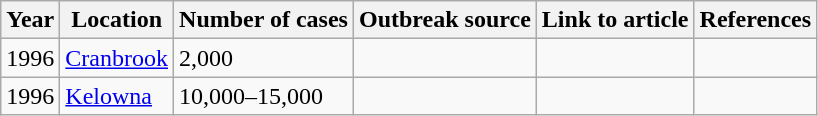<table class="wikitable sortable">
<tr>
<th>Year</th>
<th>Location</th>
<th>Number of cases</th>
<th>Outbreak source</th>
<th>Link to article</th>
<th>References</th>
</tr>
<tr>
<td>1996</td>
<td><a href='#'>Cranbrook</a></td>
<td>2,000</td>
<td></td>
<td></td>
<td></td>
</tr>
<tr>
<td>1996</td>
<td><a href='#'>Kelowna</a></td>
<td>10,000–15,000</td>
<td></td>
<td></td>
<td></td>
</tr>
</table>
